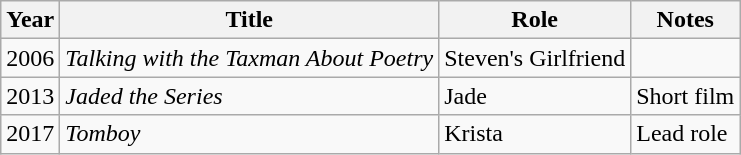<table class="wikitable sortable">
<tr>
<th>Year</th>
<th>Title</th>
<th>Role</th>
<th class="unsortable">Notes</th>
</tr>
<tr>
<td>2006</td>
<td><em>Talking with the Taxman About Poetry</em></td>
<td>Steven's Girlfriend</td>
<td></td>
</tr>
<tr>
<td>2013</td>
<td><em>Jaded the Series</em></td>
<td>Jade</td>
<td>Short film</td>
</tr>
<tr>
<td>2017</td>
<td><em>Tomboy</em></td>
<td>Krista</td>
<td>Lead role</td>
</tr>
</table>
